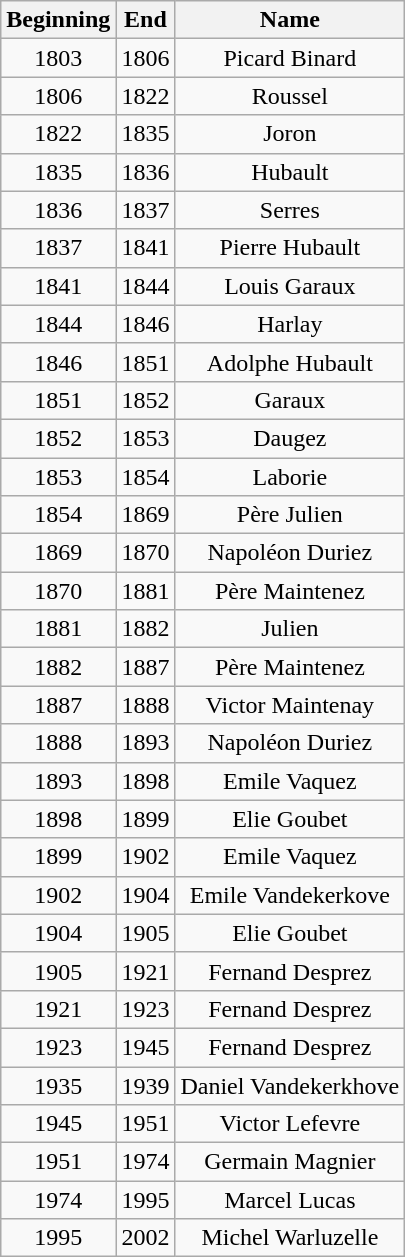<table class="wikitable sortable" style="text-align:center;">
<tr>
<th scope="col">Beginning</th>
<th scope="col">End</th>
<th scope="col">Name</th>
</tr>
<tr>
<td>1803</td>
<td>1806</td>
<td>Picard Binard</td>
</tr>
<tr>
<td>1806</td>
<td>1822</td>
<td>Roussel</td>
</tr>
<tr>
<td>1822</td>
<td>1835</td>
<td>Joron</td>
</tr>
<tr>
<td>1835</td>
<td>1836</td>
<td>Hubault</td>
</tr>
<tr>
<td>1836</td>
<td>1837</td>
<td>Serres</td>
</tr>
<tr>
<td>1837</td>
<td>1841</td>
<td>Pierre Hubault</td>
</tr>
<tr>
<td>1841</td>
<td>1844</td>
<td>Louis Garaux</td>
</tr>
<tr>
<td>1844</td>
<td>1846</td>
<td>Harlay</td>
</tr>
<tr>
<td>1846</td>
<td>1851</td>
<td>Adolphe Hubault</td>
</tr>
<tr>
<td>1851</td>
<td>1852</td>
<td>Garaux</td>
</tr>
<tr>
<td>1852</td>
<td>1853</td>
<td>Daugez</td>
</tr>
<tr>
<td>1853</td>
<td>1854</td>
<td>Laborie</td>
</tr>
<tr>
<td>1854</td>
<td>1869</td>
<td>Père Julien</td>
</tr>
<tr>
<td>1869</td>
<td>1870</td>
<td>Napoléon Duriez</td>
</tr>
<tr>
<td>1870</td>
<td>1881</td>
<td>Père Maintenez</td>
</tr>
<tr>
<td>1881</td>
<td>1882</td>
<td>Julien</td>
</tr>
<tr>
<td>1882</td>
<td>1887</td>
<td>Père Maintenez</td>
</tr>
<tr>
<td>1887</td>
<td>1888</td>
<td>Victor Maintenay</td>
</tr>
<tr>
<td>1888</td>
<td>1893</td>
<td>Napoléon Duriez</td>
</tr>
<tr>
<td>1893</td>
<td>1898</td>
<td>Emile Vaquez</td>
</tr>
<tr>
<td>1898</td>
<td>1899</td>
<td>Elie Goubet</td>
</tr>
<tr>
<td>1899</td>
<td>1902</td>
<td>Emile Vaquez</td>
</tr>
<tr>
<td>1902</td>
<td>1904</td>
<td>Emile Vandekerkove</td>
</tr>
<tr>
<td>1904</td>
<td>1905</td>
<td>Elie Goubet</td>
</tr>
<tr>
<td>1905</td>
<td>1921</td>
<td>Fernand Desprez</td>
</tr>
<tr>
<td>1921</td>
<td>1923</td>
<td>Fernand Desprez</td>
</tr>
<tr>
<td>1923</td>
<td>1945</td>
<td>Fernand Desprez</td>
</tr>
<tr>
<td>1935</td>
<td>1939</td>
<td>Daniel Vandekerkhove</td>
</tr>
<tr>
<td>1945</td>
<td>1951</td>
<td>Victor Lefevre</td>
</tr>
<tr>
<td>1951</td>
<td>1974</td>
<td>Germain Magnier</td>
</tr>
<tr>
<td>1974</td>
<td>1995</td>
<td>Marcel Lucas</td>
</tr>
<tr>
<td>1995</td>
<td>2002</td>
<td>Michel Warluzelle</td>
</tr>
</table>
